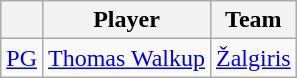<table class="wikitable">
<tr>
<th align="center"></th>
<th align="center">Player</th>
<th align="center">Team</th>
</tr>
<tr>
<td align=center><a href='#'>PG</a></td>
<td> <a href='#'>Thomas Walkup</a></td>
<td><a href='#'>Žalgiris</a></td>
</tr>
</table>
